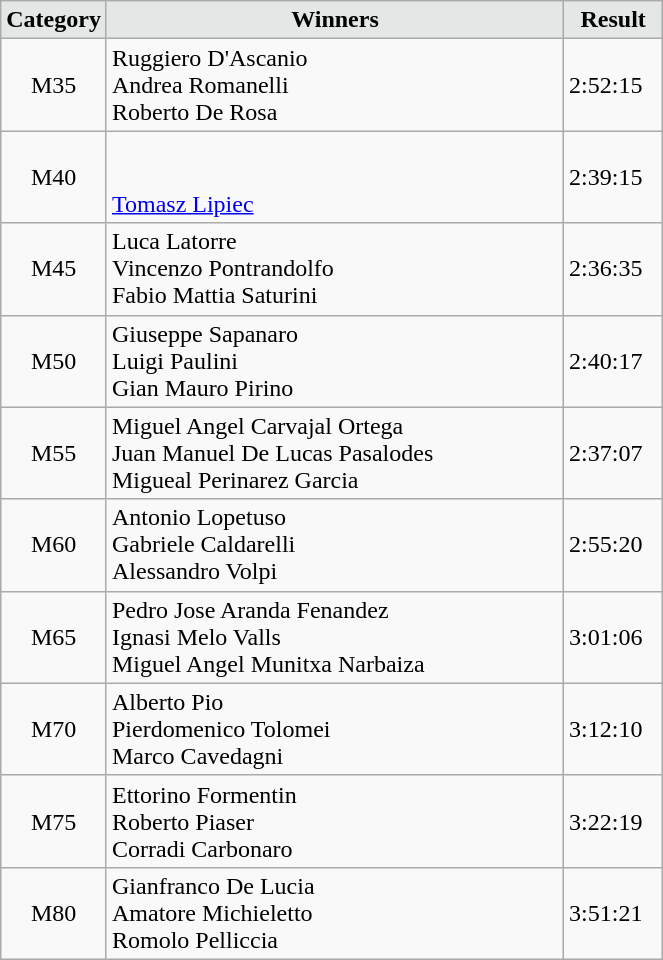<table class="wikitable" width=35%>
<tr>
<td width=15% align="center" bgcolor=#E3E7E6><strong>Category</strong></td>
<td align="center" bgcolor=#E3E7E6> <strong>Winners</strong></td>
<td width=15% align="center" bgcolor=#E3E7E6><strong>Result</strong></td>
</tr>
<tr>
<td align="center">M35</td>
<td> Ruggiero D'Ascanio<br> Andrea Romanelli<br> Roberto De Rosa</td>
<td>2:52:15</td>
</tr>
<tr>
<td align="center">M40</td>
<td> <br> <br> <a href='#'>Tomasz Lipiec</a></td>
<td>2:39:15</td>
</tr>
<tr>
<td align="center">M45</td>
<td> Luca Latorre<br> Vincenzo Pontrandolfo<br> Fabio Mattia Saturini</td>
<td>2:36:35</td>
</tr>
<tr>
<td align="center">M50</td>
<td> Giuseppe Sapanaro<br> Luigi Paulini<br> Gian Mauro Pirino</td>
<td>2:40:17</td>
</tr>
<tr>
<td align="center">M55</td>
<td> Miguel Angel Carvajal Ortega<br> Juan Manuel De Lucas Pasalodes<br> Migueal Perinarez Garcia</td>
<td>2:37:07</td>
</tr>
<tr>
<td align="center">M60</td>
<td> Antonio Lopetuso<br> Gabriele Caldarelli<br> Alessandro Volpi</td>
<td>2:55:20</td>
</tr>
<tr>
<td align="center">M65</td>
<td> Pedro Jose Aranda Fenandez<br> Ignasi Melo Valls<br> Miguel Angel Munitxa Narbaiza</td>
<td>3:01:06</td>
</tr>
<tr>
<td align="center">M70</td>
<td> Alberto Pio<br> Pierdomenico Tolomei<br> Marco Cavedagni</td>
<td>3:12:10</td>
</tr>
<tr>
<td align="center">M75</td>
<td> Ettorino Formentin<br> Roberto Piaser<br> Corradi Carbonaro</td>
<td>3:22:19</td>
</tr>
<tr>
<td align="center">M80</td>
<td> Gianfranco De Lucia<br> Amatore Michieletto<br> Romolo Pelliccia</td>
<td>3:51:21</td>
</tr>
</table>
